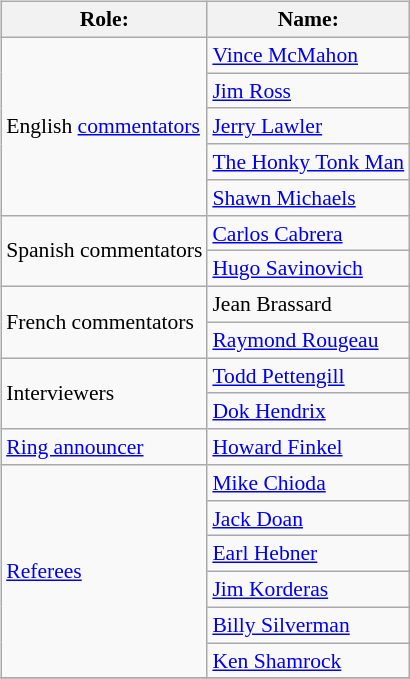<table class=wikitable style="font-size:90%; margin: 0.5em 0 0.5em 1em; float: right; clear: right;">
<tr>
<th>Role:</th>
<th>Name:</th>
</tr>
<tr>
<td rowspan=5>English <a href='#'>commentators</a></td>
<td><a href='#'>Vince McMahon</a></td>
</tr>
<tr>
<td><a href='#'>Jim Ross</a></td>
</tr>
<tr>
<td><a href='#'>Jerry Lawler</a></td>
</tr>
<tr>
<td><a href='#'>The Honky Tonk Man</a> </td>
</tr>
<tr>
<td><a href='#'>Shawn Michaels</a> </td>
</tr>
<tr>
<td rowspan=2>Spanish commentators</td>
<td><a href='#'>Carlos Cabrera</a></td>
</tr>
<tr>
<td><a href='#'>Hugo Savinovich</a></td>
</tr>
<tr>
<td rowspan=2>French commentators</td>
<td>Jean Brassard</td>
</tr>
<tr>
<td><a href='#'>Raymond Rougeau</a></td>
</tr>
<tr>
<td rowspan=2>Interviewers</td>
<td><a href='#'>Todd Pettengill</a></td>
</tr>
<tr>
<td><a href='#'>Dok Hendrix</a></td>
</tr>
<tr>
<td><a href='#'>Ring announcer</a></td>
<td><a href='#'>Howard Finkel</a></td>
</tr>
<tr>
<td rowspan=6><a href='#'>Referees</a></td>
<td><a href='#'>Mike Chioda</a></td>
</tr>
<tr>
<td><a href='#'>Jack Doan</a></td>
</tr>
<tr>
<td><a href='#'>Earl Hebner</a></td>
</tr>
<tr>
<td><a href='#'>Jim Korderas</a></td>
</tr>
<tr>
<td><a href='#'>Billy Silverman</a></td>
</tr>
<tr>
<td><a href='#'>Ken Shamrock</a> </td>
</tr>
<tr>
</tr>
</table>
